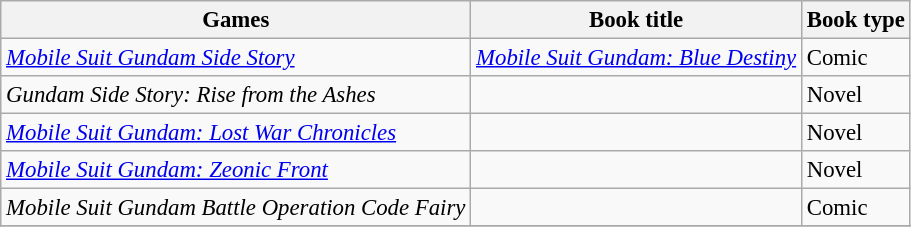<table class="wikitable" style="font-size: 95%;">
<tr>
<th>Games</th>
<th>Book title</th>
<th>Book type</th>
</tr>
<tr>
<td><em><a href='#'>Mobile Suit Gundam Side Story</a></em></td>
<td><em><a href='#'>Mobile Suit Gundam: Blue Destiny</a></em></td>
<td>Comic</td>
</tr>
<tr>
<td><em>Gundam Side Story: Rise from the Ashes</em></td>
<td><br></td>
<td>Novel</td>
</tr>
<tr>
<td><em><a href='#'>Mobile Suit Gundam: Lost War Chronicles</a></em></td>
<td><br></td>
<td>Novel</td>
</tr>
<tr>
<td><em><a href='#'>Mobile Suit Gundam: Zeonic Front</a></em></td>
<td><br></td>
<td>Novel</td>
</tr>
<tr>
<td><em>Mobile Suit Gundam Battle Operation Code Fairy</em></td>
<td></td>
<td>Comic</td>
</tr>
<tr>
</tr>
</table>
